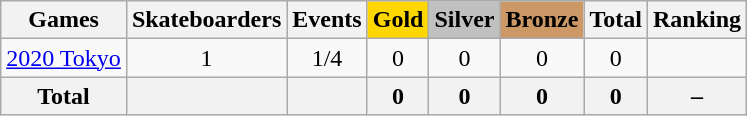<table class="wikitable sortable" style="text-align:center">
<tr>
<th>Games</th>
<th>Skateboarders</th>
<th>Events</th>
<th style="background-color:gold;">Gold</th>
<th style="background-color:silver;">Silver</th>
<th style="background-color:#c96;">Bronze</th>
<th>Total</th>
<th>Ranking</th>
</tr>
<tr>
<td align=left><a href='#'>2020 Tokyo</a></td>
<td>1</td>
<td>1/4</td>
<td>0</td>
<td>0</td>
<td>0</td>
<td>0</td>
<td></td>
</tr>
<tr>
<th>Total</th>
<th></th>
<th></th>
<th>0</th>
<th>0</th>
<th>0</th>
<th>0</th>
<th>–</th>
</tr>
</table>
